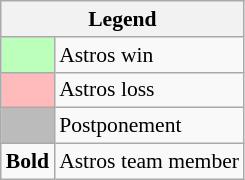<table class="wikitable" style="font-size:90%">
<tr>
<th colspan="2">Legend</th>
</tr>
<tr>
<td bgcolor="#bbffbb"> </td>
<td>Astros win</td>
</tr>
<tr>
<td bgcolor="#ffbbbb"> </td>
<td>Astros loss</td>
</tr>
<tr>
<td bgcolor="#bbbbbb"> </td>
<td>Postponement</td>
</tr>
<tr>
<td><strong>Bold</strong></td>
<td>Astros team member</td>
</tr>
</table>
